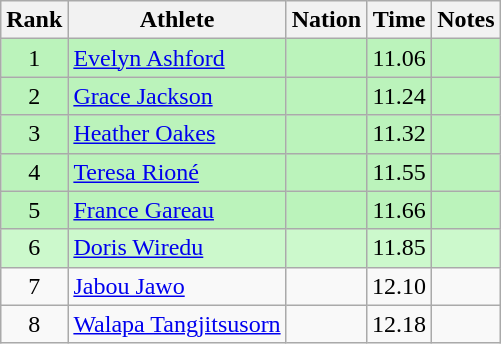<table class="wikitable sortable" style="text-align:center">
<tr>
<th>Rank</th>
<th>Athlete</th>
<th>Nation</th>
<th>Time</th>
<th>Notes</th>
</tr>
<tr style="background:#bbf3bb;">
<td>1</td>
<td align=left><a href='#'>Evelyn Ashford</a></td>
<td align=left></td>
<td>11.06</td>
<td></td>
</tr>
<tr style="background:#bbf3bb;">
<td>2</td>
<td align=left><a href='#'>Grace Jackson</a></td>
<td align=left></td>
<td>11.24</td>
<td></td>
</tr>
<tr style="background:#bbf3bb;">
<td>3</td>
<td align=left><a href='#'>Heather Oakes</a></td>
<td align=left></td>
<td>11.32</td>
<td></td>
</tr>
<tr style="background:#bbf3bb;">
<td>4</td>
<td align=left><a href='#'>Teresa Rioné</a></td>
<td align=left></td>
<td>11.55</td>
<td></td>
</tr>
<tr style="background:#bbf3bb;">
<td>5</td>
<td align=left><a href='#'>France Gareau</a></td>
<td align=left></td>
<td>11.66</td>
<td></td>
</tr>
<tr style="background:#ccf9cc;">
<td>6</td>
<td align=left><a href='#'>Doris Wiredu</a></td>
<td align=left></td>
<td>11.85</td>
<td></td>
</tr>
<tr>
<td>7</td>
<td align=left><a href='#'>Jabou Jawo</a></td>
<td align=left></td>
<td>12.10</td>
<td></td>
</tr>
<tr>
<td>8</td>
<td align=left><a href='#'>Walapa Tangjitsusorn</a></td>
<td align=left></td>
<td>12.18</td>
<td></td>
</tr>
</table>
